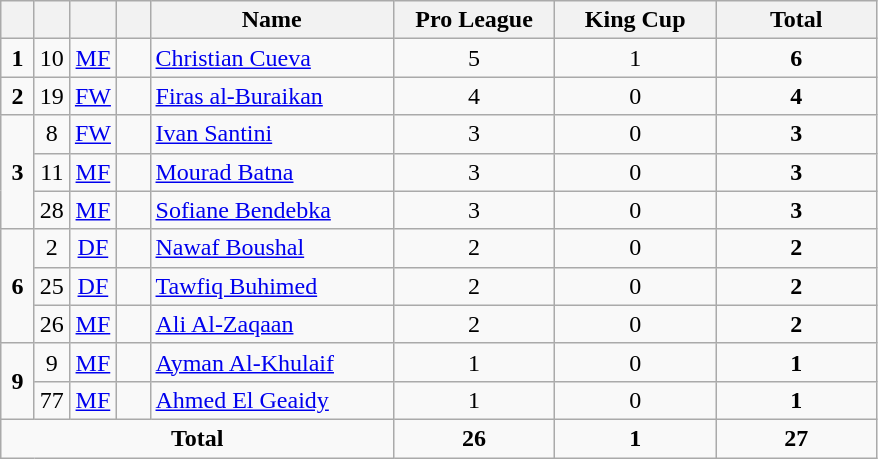<table class="wikitable" style="text-align:center">
<tr>
<th width=15></th>
<th width=15></th>
<th width=15></th>
<th width=15></th>
<th width=155>Name</th>
<th width=100>Pro League</th>
<th width=100>King Cup</th>
<th width=100>Total</th>
</tr>
<tr>
<td><strong>1</strong></td>
<td>10</td>
<td><a href='#'>MF</a></td>
<td></td>
<td align=left><a href='#'>Christian Cueva</a></td>
<td>5</td>
<td>1</td>
<td><strong>6</strong></td>
</tr>
<tr>
<td><strong>2</strong></td>
<td>19</td>
<td><a href='#'>FW</a></td>
<td></td>
<td align=left><a href='#'>Firas al-Buraikan</a></td>
<td>4</td>
<td>0</td>
<td><strong>4</strong></td>
</tr>
<tr>
<td rowspan=3><strong>3</strong></td>
<td>8</td>
<td><a href='#'>FW</a></td>
<td></td>
<td align=left><a href='#'>Ivan Santini</a></td>
<td>3</td>
<td>0</td>
<td><strong>3</strong></td>
</tr>
<tr>
<td>11</td>
<td><a href='#'>MF</a></td>
<td></td>
<td align=left><a href='#'>Mourad Batna</a></td>
<td>3</td>
<td>0</td>
<td><strong>3</strong></td>
</tr>
<tr>
<td>28</td>
<td><a href='#'>MF</a></td>
<td></td>
<td align=left><a href='#'>Sofiane Bendebka</a></td>
<td>3</td>
<td>0</td>
<td><strong>3</strong></td>
</tr>
<tr>
<td rowspan=3><strong>6</strong></td>
<td>2</td>
<td><a href='#'>DF</a></td>
<td></td>
<td align=left><a href='#'>Nawaf Boushal</a></td>
<td>2</td>
<td>0</td>
<td><strong>2</strong></td>
</tr>
<tr>
<td>25</td>
<td><a href='#'>DF</a></td>
<td></td>
<td align=left><a href='#'>Tawfiq Buhimed</a></td>
<td>2</td>
<td>0</td>
<td><strong>2</strong></td>
</tr>
<tr>
<td>26</td>
<td><a href='#'>MF</a></td>
<td></td>
<td align=left><a href='#'>Ali Al-Zaqaan</a></td>
<td>2</td>
<td>0</td>
<td><strong>2</strong></td>
</tr>
<tr>
<td rowspan=2><strong>9</strong></td>
<td>9</td>
<td><a href='#'>MF</a></td>
<td></td>
<td align=left><a href='#'>Ayman Al-Khulaif</a></td>
<td>1</td>
<td>0</td>
<td><strong>1</strong></td>
</tr>
<tr>
<td>77</td>
<td><a href='#'>MF</a></td>
<td></td>
<td align=left><a href='#'>Ahmed El Geaidy</a></td>
<td>1</td>
<td>0</td>
<td><strong>1</strong></td>
</tr>
<tr>
<td colspan=5><strong>Total</strong></td>
<td><strong>26</strong></td>
<td><strong>1</strong></td>
<td><strong>27</strong></td>
</tr>
</table>
